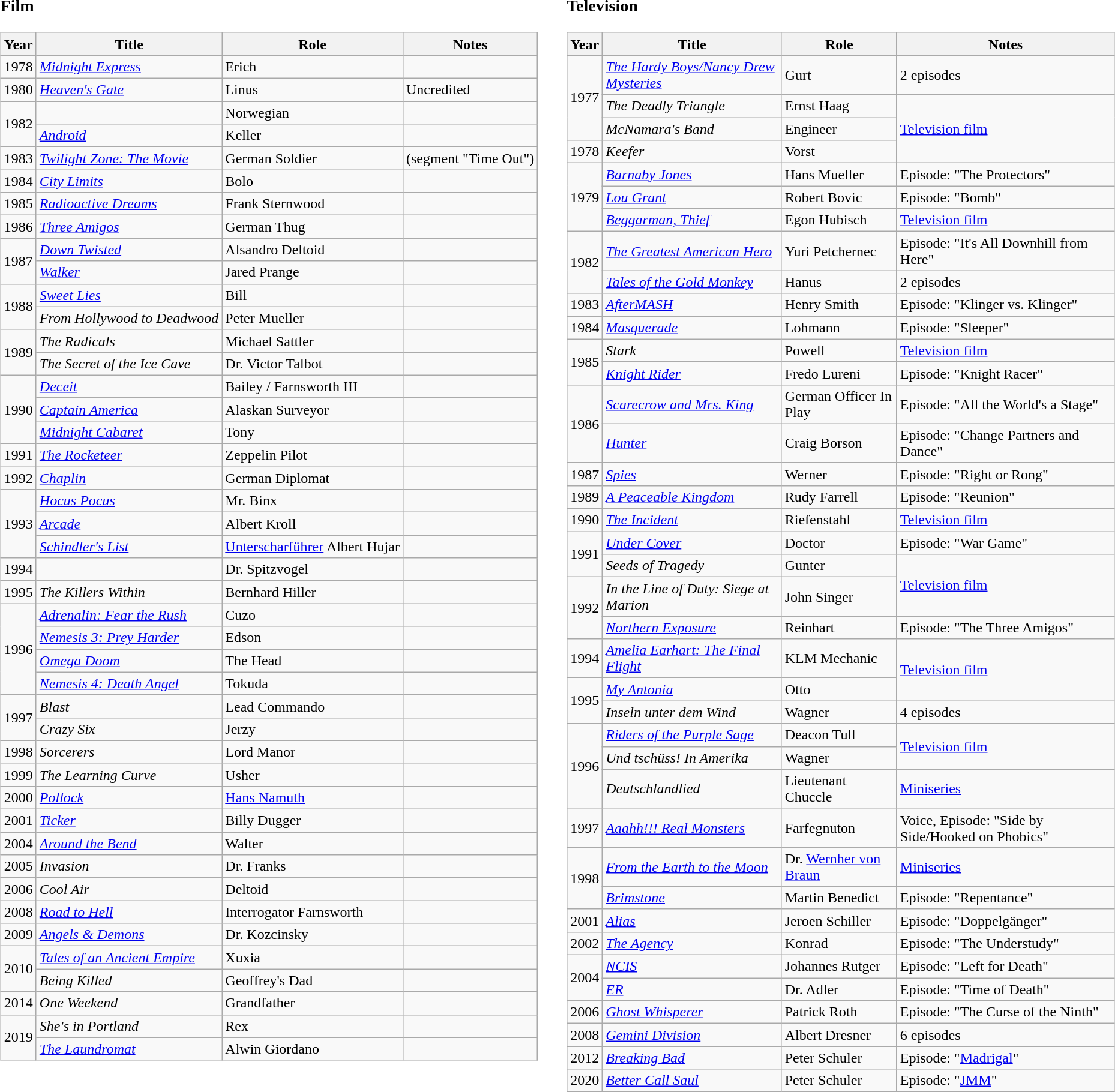<table style="width:100%;">
<tr style="vertical-align:top;">
<td width="50%"><br><h3>Film</h3><table class="wikitable sortable">
<tr>
<th>Year</th>
<th>Title</th>
<th>Role</th>
<th>Notes</th>
</tr>
<tr>
<td>1978</td>
<td><em><a href='#'>Midnight Express</a></em></td>
<td>Erich</td>
<td></td>
</tr>
<tr>
<td>1980</td>
<td><em><a href='#'>Heaven's Gate</a></em></td>
<td>Linus</td>
<td>Uncredited</td>
</tr>
<tr>
<td rowspan="2">1982</td>
<td><em></em></td>
<td>Norwegian</td>
<td></td>
</tr>
<tr>
<td><em><a href='#'>Android</a></em></td>
<td>Keller</td>
<td></td>
</tr>
<tr>
<td>1983</td>
<td><em><a href='#'>Twilight Zone: The Movie</a></em></td>
<td>German Soldier</td>
<td>(segment "Time Out")</td>
</tr>
<tr>
<td>1984</td>
<td><em><a href='#'>City Limits</a></em></td>
<td>Bolo</td>
<td></td>
</tr>
<tr>
<td>1985</td>
<td><em><a href='#'>Radioactive Dreams</a></em></td>
<td>Frank Sternwood</td>
<td></td>
</tr>
<tr>
<td>1986</td>
<td><em><a href='#'>Three Amigos</a></em></td>
<td>German Thug</td>
<td></td>
</tr>
<tr>
<td rowspan="2">1987</td>
<td><em><a href='#'>Down Twisted</a></em></td>
<td>Alsandro Deltoid</td>
<td></td>
</tr>
<tr>
<td><em><a href='#'>Walker</a></em></td>
<td>Jared Prange</td>
<td></td>
</tr>
<tr>
<td rowspan="2">1988</td>
<td><em><a href='#'>Sweet Lies</a></em></td>
<td>Bill</td>
<td></td>
</tr>
<tr>
<td><em>From Hollywood to Deadwood</em></td>
<td>Peter Mueller</td>
<td></td>
</tr>
<tr>
<td rowspan="2">1989</td>
<td><em>The Radicals</em></td>
<td>Michael Sattler</td>
<td></td>
</tr>
<tr>
<td><em>The Secret of the Ice Cave</em></td>
<td>Dr. Victor Talbot</td>
<td></td>
</tr>
<tr>
<td rowspan="3">1990</td>
<td><em><a href='#'>Deceit</a></em></td>
<td>Bailey / Farnsworth III</td>
<td></td>
</tr>
<tr>
<td><em><a href='#'>Captain America</a></em></td>
<td>Alaskan Surveyor</td>
<td></td>
</tr>
<tr>
<td><em><a href='#'>Midnight Cabaret</a></em></td>
<td>Tony</td>
<td></td>
</tr>
<tr>
<td>1991</td>
<td><em><a href='#'>The Rocketeer</a></em></td>
<td>Zeppelin Pilot</td>
<td></td>
</tr>
<tr>
<td>1992</td>
<td><em><a href='#'>Chaplin</a></em></td>
<td>German Diplomat</td>
<td></td>
</tr>
<tr>
<td rowspan="3">1993</td>
<td><em><a href='#'>Hocus Pocus</a></em></td>
<td>Mr. Binx</td>
<td></td>
</tr>
<tr>
<td><em><a href='#'>Arcade</a></em></td>
<td>Albert Kroll</td>
<td></td>
</tr>
<tr>
<td><em><a href='#'>Schindler's List</a></em></td>
<td><a href='#'>Unterscharführer</a> Albert Hujar</td>
<td></td>
</tr>
<tr>
<td>1994</td>
<td><em></em></td>
<td>Dr. Spitzvogel</td>
<td></td>
</tr>
<tr>
<td>1995</td>
<td><em>The Killers Within</em></td>
<td>Bernhard Hiller</td>
<td></td>
</tr>
<tr>
<td rowspan="4">1996</td>
<td><em><a href='#'>Adrenalin: Fear the Rush</a></em></td>
<td>Cuzo</td>
<td></td>
</tr>
<tr>
<td><em><a href='#'>Nemesis 3: Prey Harder</a></em></td>
<td>Edson</td>
<td></td>
</tr>
<tr>
<td><em><a href='#'>Omega Doom</a></em></td>
<td>The Head</td>
<td></td>
</tr>
<tr>
<td><em><a href='#'>Nemesis 4: Death Angel</a></em></td>
<td>Tokuda</td>
<td></td>
</tr>
<tr>
<td rowspan="2">1997</td>
<td><em>Blast</em></td>
<td>Lead Commando</td>
<td></td>
</tr>
<tr>
<td><em>Crazy Six</em></td>
<td>Jerzy</td>
<td></td>
</tr>
<tr>
<td>1998</td>
<td><em>Sorcerers</em></td>
<td>Lord Manor</td>
<td></td>
</tr>
<tr>
<td>1999</td>
<td><em>The Learning Curve</em></td>
<td>Usher</td>
<td></td>
</tr>
<tr>
<td>2000</td>
<td><em><a href='#'>Pollock</a></em></td>
<td><a href='#'>Hans Namuth</a></td>
<td></td>
</tr>
<tr>
<td>2001</td>
<td><em><a href='#'>Ticker</a></em></td>
<td>Billy Dugger</td>
<td></td>
</tr>
<tr>
<td>2004</td>
<td><em><a href='#'>Around the Bend</a></em></td>
<td>Walter</td>
<td></td>
</tr>
<tr>
<td>2005</td>
<td><em>Invasion</em></td>
<td>Dr. Franks</td>
<td></td>
</tr>
<tr>
<td>2006</td>
<td><em>Cool Air</em></td>
<td>Deltoid</td>
<td></td>
</tr>
<tr>
<td>2008</td>
<td><em><a href='#'>Road to Hell</a></em></td>
<td>Interrogator Farnsworth</td>
<td></td>
</tr>
<tr>
<td>2009</td>
<td><em><a href='#'>Angels & Demons</a></em></td>
<td>Dr. Kozcinsky</td>
<td></td>
</tr>
<tr>
<td rowspan="2">2010</td>
<td><em><a href='#'>Tales of an Ancient Empire</a></em></td>
<td>Xuxia</td>
<td></td>
</tr>
<tr>
<td><em>Being Killed</em></td>
<td>Geoffrey's Dad</td>
<td></td>
</tr>
<tr>
<td>2014</td>
<td><em>One Weekend</em></td>
<td>Grandfather</td>
<td></td>
</tr>
<tr>
<td rowspan="2">2019</td>
<td><em>She's in Portland</em></td>
<td>Rex</td>
<td></td>
</tr>
<tr>
<td><em><a href='#'>The Laundromat</a></em></td>
<td>Alwin Giordano</td>
<td></td>
</tr>
</table>
</td>
<td width="50%"><br><h3>Television</h3><table class="wikitable sortable">
<tr>
<th>Year</th>
<th>Title</th>
<th>Role</th>
<th>Notes</th>
</tr>
<tr>
<td rowspan="3">1977</td>
<td><em><a href='#'>The Hardy Boys/Nancy Drew Mysteries</a></em></td>
<td>Gurt</td>
<td>2 episodes</td>
</tr>
<tr>
<td><em>The Deadly Triangle</em></td>
<td>Ernst Haag</td>
<td rowspan="3"><a href='#'>Television film</a></td>
</tr>
<tr>
<td><em>McNamara's Band</em></td>
<td>Engineer</td>
</tr>
<tr>
<td>1978</td>
<td><em>Keefer</em></td>
<td>Vorst</td>
</tr>
<tr>
<td rowspan="3">1979</td>
<td><em><a href='#'>Barnaby Jones</a></em></td>
<td>Hans Mueller</td>
<td>Episode: "The Protectors"</td>
</tr>
<tr>
<td><em><a href='#'>Lou Grant</a></em></td>
<td>Robert Bovic</td>
<td>Episode: "Bomb"</td>
</tr>
<tr>
<td><em><a href='#'>Beggarman, Thief</a></em></td>
<td>Egon Hubisch</td>
<td><a href='#'>Television film</a></td>
</tr>
<tr>
<td rowspan="2">1982</td>
<td><em><a href='#'>The Greatest American Hero</a></em></td>
<td>Yuri Petchernec</td>
<td>Episode: "It's All Downhill from Here"</td>
</tr>
<tr>
<td><em><a href='#'>Tales of the Gold Monkey</a></em></td>
<td>Hanus</td>
<td>2 episodes</td>
</tr>
<tr>
<td>1983</td>
<td><em><a href='#'>AfterMASH</a></em></td>
<td>Henry Smith</td>
<td>Episode: "Klinger vs. Klinger"</td>
</tr>
<tr>
<td>1984</td>
<td><em><a href='#'>Masquerade</a></em></td>
<td>Lohmann</td>
<td>Episode: "Sleeper"</td>
</tr>
<tr>
<td rowspan="2">1985</td>
<td><em>Stark</em></td>
<td>Powell</td>
<td><a href='#'>Television film</a></td>
</tr>
<tr>
<td><em><a href='#'>Knight Rider</a></em></td>
<td>Fredo Lureni</td>
<td>Episode: "Knight Racer"</td>
</tr>
<tr>
<td rowspan="2">1986</td>
<td><em><a href='#'>Scarecrow and Mrs. King</a></em></td>
<td>German Officer In Play</td>
<td>Episode: "All the World's a Stage"</td>
</tr>
<tr>
<td><em><a href='#'>Hunter</a></em></td>
<td>Craig Borson</td>
<td>Episode: "Change Partners and Dance"</td>
</tr>
<tr>
<td>1987</td>
<td><em><a href='#'>Spies</a></em></td>
<td>Werner</td>
<td>Episode: "Right or Rong"</td>
</tr>
<tr>
<td>1989</td>
<td><em><a href='#'>A Peaceable Kingdom</a></em></td>
<td>Rudy Farrell</td>
<td>Episode: "Reunion"</td>
</tr>
<tr>
<td>1990</td>
<td><em><a href='#'>The Incident</a></em></td>
<td>Riefenstahl</td>
<td><a href='#'>Television film</a></td>
</tr>
<tr>
<td rowspan="2">1991</td>
<td><em><a href='#'>Under Cover</a></em></td>
<td>Doctor</td>
<td>Episode: "War Game"</td>
</tr>
<tr>
<td><em>Seeds of Tragedy</em></td>
<td>Gunter</td>
<td rowspan="2"><a href='#'>Television film</a></td>
</tr>
<tr>
<td rowspan="2">1992</td>
<td><em>In the Line of Duty: Siege at Marion</em></td>
<td>John Singer</td>
</tr>
<tr>
<td><em><a href='#'>Northern Exposure</a></em></td>
<td>Reinhart</td>
<td>Episode: "The Three Amigos"</td>
</tr>
<tr>
<td>1994</td>
<td><em><a href='#'>Amelia Earhart: The Final Flight</a></em></td>
<td>KLM Mechanic</td>
<td rowspan="2"><a href='#'>Television film</a></td>
</tr>
<tr>
<td rowspan="2">1995</td>
<td><em><a href='#'>My Antonia</a></em></td>
<td>Otto</td>
</tr>
<tr>
<td><em>Inseln unter dem Wind</em></td>
<td>Wagner</td>
<td>4 episodes</td>
</tr>
<tr>
<td rowspan="3">1996</td>
<td><em><a href='#'>Riders of the Purple Sage</a></em></td>
<td>Deacon Tull</td>
<td rowspan="2"><a href='#'>Television film</a></td>
</tr>
<tr>
<td><em>Und tschüss! In Amerika</em></td>
<td>Wagner</td>
</tr>
<tr>
<td><em>Deutschlandlied</em></td>
<td>Lieutenant Chuccle</td>
<td><a href='#'>Miniseries</a></td>
</tr>
<tr>
<td>1997</td>
<td><em><a href='#'>Aaahh!!! Real Monsters</a></em></td>
<td>Farfegnuton</td>
<td>Voice, Episode: "Side by Side/Hooked on Phobics"</td>
</tr>
<tr>
<td rowspan="2">1998</td>
<td><em><a href='#'>From the Earth to the Moon</a></em></td>
<td>Dr. <a href='#'>Wernher von Braun</a></td>
<td><a href='#'>Miniseries</a></td>
</tr>
<tr>
<td><em><a href='#'>Brimstone</a></em></td>
<td>Martin Benedict</td>
<td>Episode: "Repentance"</td>
</tr>
<tr>
<td>2001</td>
<td><em><a href='#'>Alias</a></em></td>
<td>Jeroen Schiller</td>
<td>Episode: "Doppelgänger"</td>
</tr>
<tr>
<td>2002</td>
<td><em><a href='#'>The Agency</a></em></td>
<td>Konrad</td>
<td>Episode: "The Understudy"</td>
</tr>
<tr>
<td rowspan="2">2004</td>
<td><em><a href='#'>NCIS</a></em></td>
<td>Johannes Rutger</td>
<td>Episode: "Left for Death"</td>
</tr>
<tr>
<td><em><a href='#'>ER</a></em></td>
<td>Dr. Adler</td>
<td>Episode: "Time of Death"</td>
</tr>
<tr>
<td>2006</td>
<td><em><a href='#'>Ghost Whisperer</a></em></td>
<td>Patrick Roth</td>
<td>Episode: "The Curse of the Ninth"</td>
</tr>
<tr>
<td>2008</td>
<td><em><a href='#'>Gemini Division</a></em></td>
<td>Albert Dresner</td>
<td>6 episodes</td>
</tr>
<tr>
<td>2012</td>
<td><em><a href='#'>Breaking Bad</a></em></td>
<td>Peter Schuler</td>
<td>Episode: "<a href='#'>Madrigal</a>"</td>
</tr>
<tr>
<td>2020</td>
<td><em><a href='#'>Better Call Saul</a></em></td>
<td>Peter Schuler</td>
<td>Episode: "<a href='#'>JMM</a>"</td>
</tr>
</table>
</td>
<td width="50%"></td>
</tr>
</table>
